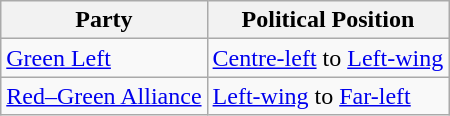<table class="wikitable mw-collapsible mw-collapsed">
<tr>
<th>Party</th>
<th>Political Position</th>
</tr>
<tr>
<td><a href='#'>Green Left</a></td>
<td><a href='#'>Centre-left</a> to <a href='#'>Left-wing</a></td>
</tr>
<tr>
<td><a href='#'>Red–Green Alliance</a></td>
<td><a href='#'>Left-wing</a> to <a href='#'>Far-left</a></td>
</tr>
</table>
